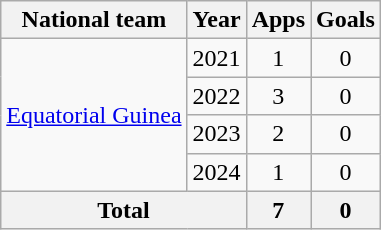<table class="wikitable" style="text-align:center">
<tr>
<th>National team</th>
<th>Year</th>
<th>Apps</th>
<th>Goals</th>
</tr>
<tr>
<td rowspan=4><a href='#'>Equatorial Guinea</a></td>
<td>2021</td>
<td>1</td>
<td>0</td>
</tr>
<tr>
<td>2022</td>
<td>3</td>
<td>0</td>
</tr>
<tr>
<td>2023</td>
<td>2</td>
<td>0</td>
</tr>
<tr>
<td>2024</td>
<td>1</td>
<td>0</td>
</tr>
<tr>
<th colspan=2>Total</th>
<th>7</th>
<th>0</th>
</tr>
</table>
